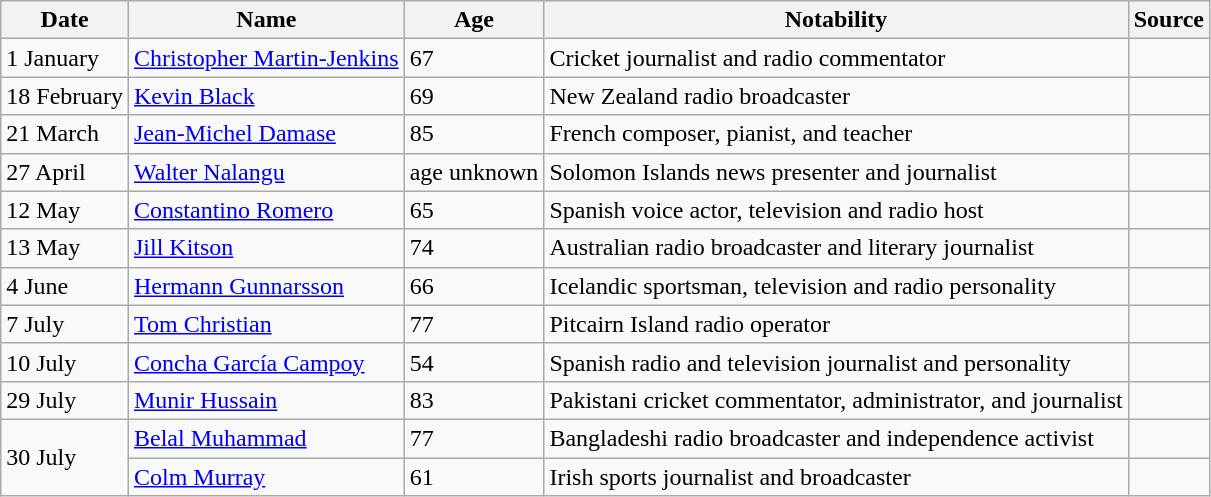<table class="wikitable">
<tr ">
<th>Date</th>
<th>Name</th>
<th>Age</th>
<th>Notability</th>
<th>Source</th>
</tr>
<tr>
<td>1 January</td>
<td><a href='#'>Christopher Martin-Jenkins</a></td>
<td>67</td>
<td>Cricket journalist and radio commentator</td>
<td></td>
</tr>
<tr>
<td>18 February</td>
<td><a href='#'>Kevin Black</a></td>
<td>69</td>
<td>New Zealand radio broadcaster</td>
<td></td>
</tr>
<tr>
<td>21 March</td>
<td><a href='#'>Jean-Michel Damase</a></td>
<td>85</td>
<td>French composer, pianist, and teacher</td>
<td></td>
</tr>
<tr>
<td>27 April</td>
<td><a href='#'>Walter Nalangu</a></td>
<td>age unknown</td>
<td>Solomon Islands news presenter and journalist</td>
<td></td>
</tr>
<tr>
<td>12 May</td>
<td><a href='#'>Constantino Romero</a></td>
<td>65</td>
<td>Spanish voice actor, television and radio host</td>
<td></td>
</tr>
<tr>
<td>13 May</td>
<td><a href='#'>Jill Kitson</a></td>
<td>74</td>
<td>Australian radio broadcaster and literary journalist</td>
<td></td>
</tr>
<tr>
<td>4 June</td>
<td><a href='#'>Hermann Gunnarsson</a></td>
<td>66</td>
<td>Icelandic sportsman, television and radio personality</td>
<td></td>
</tr>
<tr>
<td>7 July</td>
<td><a href='#'>Tom Christian</a></td>
<td>77</td>
<td>Pitcairn Island radio operator</td>
<td></td>
</tr>
<tr>
<td>10 July</td>
<td><a href='#'>Concha García Campoy</a></td>
<td>54</td>
<td>Spanish radio and television journalist and personality</td>
<td></td>
</tr>
<tr>
<td>29 July</td>
<td><a href='#'>Munir Hussain</a></td>
<td>83</td>
<td>Pakistani cricket commentator, administrator, and journalist</td>
<td></td>
</tr>
<tr>
<td rowspan="2">30 July</td>
<td><a href='#'>Belal Muhammad</a></td>
<td>77</td>
<td>Bangladeshi radio broadcaster and independence activist</td>
<td></td>
</tr>
<tr>
<td><a href='#'>Colm Murray</a></td>
<td>61</td>
<td>Irish sports journalist and broadcaster</td>
<td></td>
</tr>
</table>
